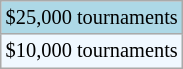<table class="wikitable" style="font-size:85%;">
<tr style="background:lightblue;">
<td>$25,000 tournaments</td>
</tr>
<tr style="background:#f0f8ff;">
<td>$10,000 tournaments</td>
</tr>
</table>
